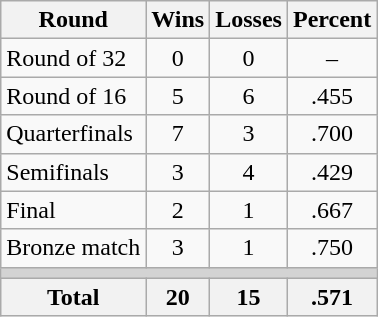<table class=wikitable>
<tr>
<th>Round</th>
<th>Wins</th>
<th>Losses</th>
<th>Percent</th>
</tr>
<tr align=center>
<td align=left>Round of 32</td>
<td>0</td>
<td>0</td>
<td>–</td>
</tr>
<tr align=center>
<td align=left>Round of 16</td>
<td>5</td>
<td>6</td>
<td>.455</td>
</tr>
<tr align=center>
<td align=left>Quarterfinals</td>
<td>7</td>
<td>3</td>
<td>.700</td>
</tr>
<tr align=center>
<td align=left>Semifinals</td>
<td>3</td>
<td>4</td>
<td>.429</td>
</tr>
<tr align=center>
<td align=left>Final</td>
<td>2</td>
<td>1</td>
<td>.667</td>
</tr>
<tr align=center>
<td align=left>Bronze match</td>
<td>3</td>
<td>1</td>
<td>.750</td>
</tr>
<tr>
<td colspan=4 bgcolor=lightgray></td>
</tr>
<tr>
<th>Total</th>
<th>20</th>
<th>15</th>
<th>.571</th>
</tr>
</table>
